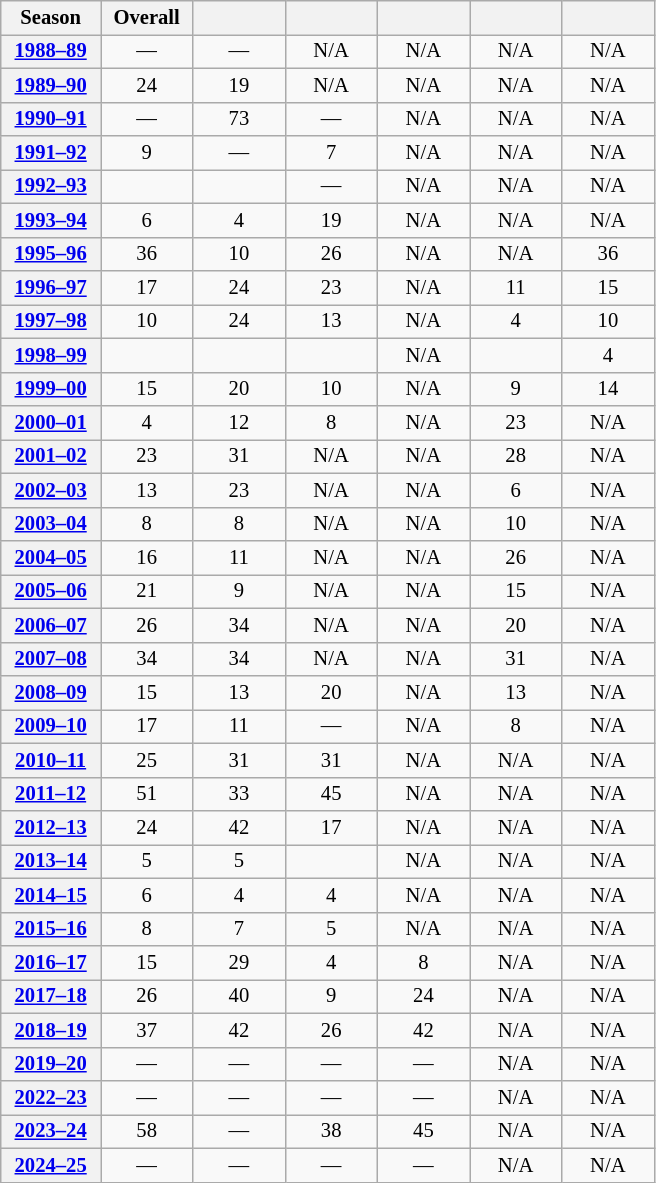<table class="wikitable" style="font-size:86%; text-align:center; border:grey solid 1px; border-collapse:collapse">
<tr>
<th style="width:60px;"> Season </th>
<th style="width:55px;">Overall</th>
<th style="width:55px;"></th>
<th style="width:55px;"></th>
<th style="width:55px;"></th>
<th style="width:55px;"></th>
<th style="width:55px;"></th>
</tr>
<tr>
<th scope=row align=center><a href='#'>1988–89</a></th>
<td align=center>—</td>
<td align=center>—</td>
<td align=center>N/A</td>
<td align=center>N/A</td>
<td align="center">N/A</td>
<td align=center>N/A</td>
</tr>
<tr>
<th scope=row align=center><a href='#'>1989–90</a></th>
<td align=center>24</td>
<td align=center>19</td>
<td align=center>N/A</td>
<td align=center>N/A</td>
<td align="center">N/A</td>
<td align=center>N/A</td>
</tr>
<tr>
<th scope=row align=center><a href='#'>1990–91</a></th>
<td align=center>—</td>
<td align=center>73</td>
<td align=center>—</td>
<td align=center>N/A</td>
<td align="center">N/A</td>
<td align=center>N/A</td>
</tr>
<tr>
<th scope=row align=center><a href='#'>1991–92</a></th>
<td align=center>9</td>
<td align=center>—</td>
<td align=center>7</td>
<td align=center>N/A</td>
<td align="center">N/A</td>
<td align=center>N/A</td>
</tr>
<tr>
<th scope=row align=center><a href='#'>1992–93</a></th>
<td align=center></td>
<td align=center></td>
<td align=center>—</td>
<td align=center>N/A</td>
<td align="center">N/A</td>
<td align=center>N/A</td>
</tr>
<tr>
<th scope=row align=center><a href='#'>1993–94</a></th>
<td align=center>6</td>
<td align=center>4</td>
<td align=center>19</td>
<td align=center>N/A</td>
<td align="center">N/A</td>
<td align=center>N/A</td>
</tr>
<tr>
<th scope=row align=center><a href='#'>1995–96</a></th>
<td align=center>36</td>
<td align=center>10</td>
<td align=center>26</td>
<td align=center>N/A</td>
<td align="center">N/A</td>
<td align=center>36</td>
</tr>
<tr>
<th scope=row align=center><a href='#'>1996–97</a></th>
<td align=center>17</td>
<td align=center>24</td>
<td align=center>23</td>
<td align=center>N/A</td>
<td align="center">11</td>
<td align="center">15</td>
</tr>
<tr>
<th scope=row align=center><a href='#'>1997–98</a></th>
<td align=center>10</td>
<td align=center>24</td>
<td align=center>13</td>
<td align=center>N/A</td>
<td align="center">4</td>
<td align=center>10</td>
</tr>
<tr>
<th scope=row align=center><a href='#'>1998–99</a></th>
<td align=center></td>
<td align=center></td>
<td align=center></td>
<td align=center>N/A</td>
<td align="center"></td>
<td align=center>4</td>
</tr>
<tr>
<th scope=row align=center><a href='#'>1999–00</a></th>
<td align=center>15</td>
<td align=center>20</td>
<td align=center>10</td>
<td align=center>N/A</td>
<td align="center">9</td>
<td align=center>14</td>
</tr>
<tr>
<th scope=row align=center><a href='#'>2000–01</a></th>
<td align=center>4</td>
<td align=center>12</td>
<td align=center>8</td>
<td align=center>N/A</td>
<td align="center">23</td>
<td align=center>N/A</td>
</tr>
<tr>
<th scope=row align=center><a href='#'>2001–02</a></th>
<td align=center>23</td>
<td align=center>31</td>
<td align=center>N/A</td>
<td align=center>N/A</td>
<td align="center">28</td>
<td align="center">N/A</td>
</tr>
<tr>
<th scope=row align=center><a href='#'>2002–03</a></th>
<td align=center>13</td>
<td align=center>23</td>
<td align=center>N/A</td>
<td align=center>N/A</td>
<td align="center">6</td>
<td align="center">N/A</td>
</tr>
<tr>
<th scope=row align=center><a href='#'>2003–04</a></th>
<td align=center>8</td>
<td align=center>8</td>
<td align=center>N/A</td>
<td align=center>N/A</td>
<td align="center">10</td>
<td align=center>N/A</td>
</tr>
<tr>
<th scope=row align=center><a href='#'>2004–05</a></th>
<td align=center>16</td>
<td align=center>11</td>
<td align=center>N/A</td>
<td align=center>N/A</td>
<td align="center">26</td>
<td align=center>N/A</td>
</tr>
<tr>
<th scope=row align=center><a href='#'>2005–06</a></th>
<td align=center>21</td>
<td align=center>9</td>
<td align=center>N/A</td>
<td align=center>N/A</td>
<td align="center">15</td>
<td align=center>N/A</td>
</tr>
<tr>
<th scope=row align=center><a href='#'>2006–07</a></th>
<td align=center>26</td>
<td align=center>34</td>
<td align=center>N/A</td>
<td align=center>N/A</td>
<td align="center">20</td>
<td align=center>N/A</td>
</tr>
<tr>
<th scope=row align=center><a href='#'>2007–08</a></th>
<td align=center>34</td>
<td align=center>34</td>
<td align=center>N/A</td>
<td align=center>N/A</td>
<td align="center">31</td>
<td align="center">N/A</td>
</tr>
<tr>
<th scope=row align=center><a href='#'>2008–09</a></th>
<td align=center>15</td>
<td align=center>13</td>
<td align=center>20</td>
<td align=center>N/A</td>
<td align="center">13</td>
<td align=center>N/A</td>
</tr>
<tr>
<th scope=row align=center><a href='#'>2009–10</a></th>
<td align=center>17</td>
<td align=center>11</td>
<td align=center>—</td>
<td align=center>N/A</td>
<td align="center">8</td>
<td align=center>N/A</td>
</tr>
<tr>
<th scope=row align=center><a href='#'>2010–11</a></th>
<td align=center>25</td>
<td align=center>31</td>
<td align=center>31</td>
<td align=center>N/A</td>
<td align="center">N/A</td>
<td align=center>N/A</td>
</tr>
<tr>
<th scope=row align=center><a href='#'>2011–12</a></th>
<td align=center>51</td>
<td align=center>33</td>
<td align=center>45</td>
<td align=center>N/A</td>
<td align="center">N/A</td>
<td align=center>N/A</td>
</tr>
<tr>
<th scope=row align=center><a href='#'>2012–13</a></th>
<td align=center>24</td>
<td align=center>42</td>
<td align=center>17</td>
<td align=center>N/A</td>
<td align="center">N/A</td>
<td align=center>N/A</td>
</tr>
<tr>
<th scope=row align=center><a href='#'>2013–14</a></th>
<td align=center>5</td>
<td align=center>5</td>
<td align=center></td>
<td align=center>N/A</td>
<td align="center">N/A</td>
<td align=center>N/A</td>
</tr>
<tr>
<th scope=row align=center><a href='#'>2014–15</a></th>
<td align=center>6</td>
<td align=center>4</td>
<td align=center>4</td>
<td align=center>N/A</td>
<td align="center">N/A</td>
<td align=center>N/A</td>
</tr>
<tr>
<th scope=row align=center><a href='#'>2015–16</a></th>
<td align=center>8</td>
<td align=center>7</td>
<td align=center>5</td>
<td align=center>N/A</td>
<td align="center">N/A</td>
<td align=center>N/A</td>
</tr>
<tr>
<th scope=row align=center><a href='#'>2016–17</a></th>
<td align=center>15</td>
<td align=center>29</td>
<td align=center>4</td>
<td align=center>8</td>
<td align="center">N/A</td>
<td align=center>N/A</td>
</tr>
<tr>
<th scope=row align=center><a href='#'>2017–18</a></th>
<td align=center>26</td>
<td align=center>40</td>
<td align=center>9</td>
<td align=center>24</td>
<td align="center">N/A</td>
<td align=center>N/A</td>
</tr>
<tr>
<th scope=row align=center><a href='#'>2018–19</a></th>
<td align=center>37</td>
<td align=center>42</td>
<td align=center>26</td>
<td align=center>42</td>
<td align="center">N/A</td>
<td align=center>N/A</td>
</tr>
<tr>
<th scope=row align=center><a href='#'>2019–20</a></th>
<td align=center>—</td>
<td align=center>—</td>
<td align=center>—</td>
<td align=center>—</td>
<td align="center">N/A</td>
<td align=center>N/A</td>
</tr>
<tr>
<th scope=row align=center><a href='#'>2022–23</a></th>
<td align=center>—</td>
<td align=center>—</td>
<td align=center>—</td>
<td align=center>—</td>
<td align="center">N/A</td>
<td align=center>N/A</td>
</tr>
<tr>
<th scope=row align=center><a href='#'>2023–24</a></th>
<td align=center>58</td>
<td align=center>—</td>
<td align=center>38</td>
<td align=center>45</td>
<td align="center">N/A</td>
<td align=center>N/A</td>
</tr>
<tr>
<th scope=row align=center><a href='#'>2024–25</a></th>
<td align=center>—</td>
<td align=center>—</td>
<td align=center>—</td>
<td align=center>—</td>
<td align="center">N/A</td>
<td align=center>N/A</td>
</tr>
</table>
